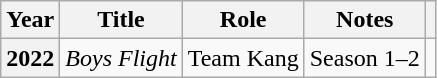<table class="wikitable sortable plainrowheaders">
<tr>
<th scope="col">Year</th>
<th scope="col">Title</th>
<th scope="col">Role</th>
<th scope="col">Notes</th>
<th scope="col" class="unsortable"></th>
</tr>
<tr>
<th scope="row">2022</th>
<td><em>Boys Flight</em></td>
<td>Team Kang</td>
<td>Season 1–2</td>
<td></td>
</tr>
</table>
